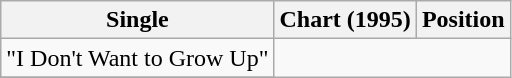<table class="wikitable">
<tr>
<th>Single</th>
<th>Chart (1995)</th>
<th>Position</th>
</tr>
<tr>
<td rowspan="2">"I Don't Want to Grow Up"<br></td>
</tr>
<tr>
</tr>
<tr>
</tr>
</table>
